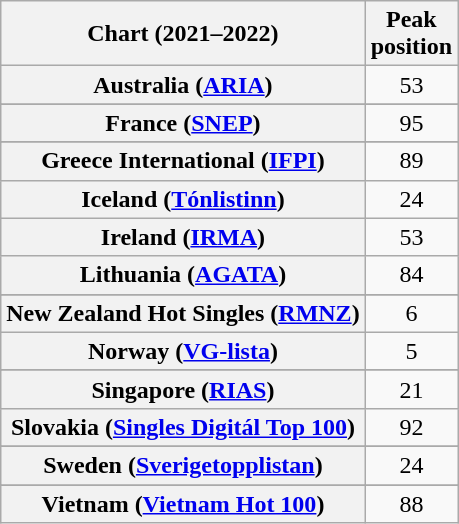<table class="wikitable sortable plainrowheaders" style="text-align:center">
<tr>
<th scope="col">Chart (2021–2022)</th>
<th scope="col">Peak<br>position</th>
</tr>
<tr>
<th scope="row">Australia (<a href='#'>ARIA</a>)</th>
<td>53</td>
</tr>
<tr>
</tr>
<tr>
</tr>
<tr>
</tr>
<tr>
</tr>
<tr>
<th scope="row">France (<a href='#'>SNEP</a>)</th>
<td>95</td>
</tr>
<tr>
</tr>
<tr>
</tr>
<tr>
<th scope="row">Greece International (<a href='#'>IFPI</a>)</th>
<td>89</td>
</tr>
<tr>
<th scope="row">Iceland (<a href='#'>Tónlistinn</a>)</th>
<td>24</td>
</tr>
<tr>
<th scope="row">Ireland (<a href='#'>IRMA</a>)</th>
<td>53</td>
</tr>
<tr>
<th scope="row">Lithuania (<a href='#'>AGATA</a>)</th>
<td>84</td>
</tr>
<tr>
</tr>
<tr>
</tr>
<tr>
<th scope="row">New Zealand Hot Singles (<a href='#'>RMNZ</a>)</th>
<td>6</td>
</tr>
<tr>
<th scope="row">Norway (<a href='#'>VG-lista</a>)</th>
<td>5</td>
</tr>
<tr>
</tr>
<tr>
<th scope="row">Singapore (<a href='#'>RIAS</a>)</th>
<td>21</td>
</tr>
<tr>
<th scope="row">Slovakia (<a href='#'>Singles Digitál Top 100</a>)</th>
<td>92</td>
</tr>
<tr>
</tr>
<tr>
<th scope="row">Sweden (<a href='#'>Sverigetopplistan</a>)</th>
<td>24</td>
</tr>
<tr>
</tr>
<tr>
</tr>
<tr>
</tr>
<tr>
<th scope="row">Vietnam (<a href='#'>Vietnam Hot 100</a>)</th>
<td>88</td>
</tr>
</table>
